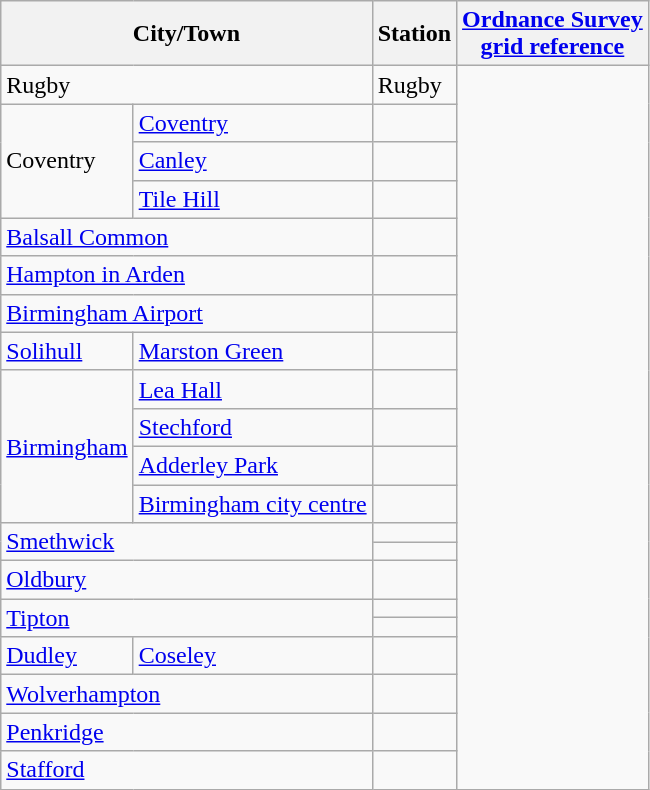<table class="wikitable">
<tr>
<th colspan=2>City/Town</th>
<th>Station</th>
<th><a href='#'>Ordnance Survey</a><br><a href='#'>grid reference</a></th>
</tr>
<tr>
<td colspan=2>Rugby</td>
<td>Rugby</td>
<td rowspan=21></td>
</tr>
<tr>
<td rowspan=3>Coventry</td>
<td><a href='#'>Coventry</a></td>
<td></td>
</tr>
<tr>
<td><a href='#'>Canley</a></td>
<td></td>
</tr>
<tr>
<td><a href='#'>Tile Hill</a></td>
<td></td>
</tr>
<tr>
<td colspan=2><a href='#'>Balsall Common</a></td>
<td></td>
</tr>
<tr>
<td colspan=2><a href='#'>Hampton in Arden</a></td>
<td></td>
</tr>
<tr>
<td colspan=2><a href='#'>Birmingham Airport</a></td>
<td></td>
</tr>
<tr>
<td><a href='#'>Solihull</a></td>
<td><a href='#'>Marston Green</a></td>
<td></td>
</tr>
<tr>
<td rowspan=4><a href='#'>Birmingham</a></td>
<td><a href='#'>Lea Hall</a></td>
<td></td>
</tr>
<tr>
<td><a href='#'>Stechford</a></td>
<td></td>
</tr>
<tr>
<td><a href='#'>Adderley Park</a></td>
<td></td>
</tr>
<tr>
<td><a href='#'>Birmingham city centre</a></td>
<td></td>
</tr>
<tr>
<td colspan=2 rowspan=2><a href='#'>Smethwick</a></td>
<td></td>
</tr>
<tr>
<td></td>
</tr>
<tr>
<td colspan=2><a href='#'>Oldbury</a></td>
<td></td>
</tr>
<tr>
<td colspan=2 rowspan=2><a href='#'>Tipton</a></td>
<td></td>
</tr>
<tr>
<td></td>
</tr>
<tr>
<td><a href='#'>Dudley</a></td>
<td><a href='#'>Coseley</a></td>
<td></td>
</tr>
<tr>
<td colspan=2><a href='#'>Wolverhampton</a></td>
<td></td>
</tr>
<tr>
<td colspan=2><a href='#'>Penkridge</a></td>
<td></td>
</tr>
<tr>
<td colspan=2><a href='#'>Stafford</a></td>
<td></td>
</tr>
</table>
